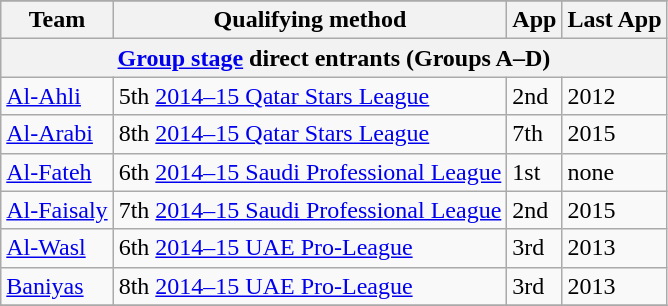<table class="wikitable">
<tr>
</tr>
<tr>
<th>Team</th>
<th>Qualifying method</th>
<th>App</th>
<th>Last App</th>
</tr>
<tr>
<th colspan=4><a href='#'>Group stage</a> direct entrants (Groups A–D)</th>
</tr>
<tr>
<td> <a href='#'>Al-Ahli</a></td>
<td>5th <a href='#'>2014–15 Qatar Stars League</a></td>
<td>2nd</td>
<td>2012</td>
</tr>
<tr>
<td> <a href='#'>Al-Arabi</a></td>
<td>8th <a href='#'>2014–15 Qatar Stars League</a></td>
<td>7th</td>
<td>2015</td>
</tr>
<tr>
<td> <a href='#'>Al-Fateh</a></td>
<td>6th <a href='#'>2014–15 Saudi Professional League</a></td>
<td>1st</td>
<td>none</td>
</tr>
<tr>
<td> <a href='#'>Al-Faisaly</a></td>
<td>7th <a href='#'>2014–15 Saudi Professional League</a></td>
<td>2nd</td>
<td>2015</td>
</tr>
<tr>
<td> <a href='#'>Al-Wasl</a></td>
<td>6th <a href='#'>2014–15 UAE Pro-League</a></td>
<td>3rd</td>
<td>2013</td>
</tr>
<tr>
<td> <a href='#'>Baniyas</a></td>
<td>8th <a href='#'>2014–15 UAE Pro-League</a></td>
<td>3rd</td>
<td>2013</td>
</tr>
<tr>
</tr>
</table>
